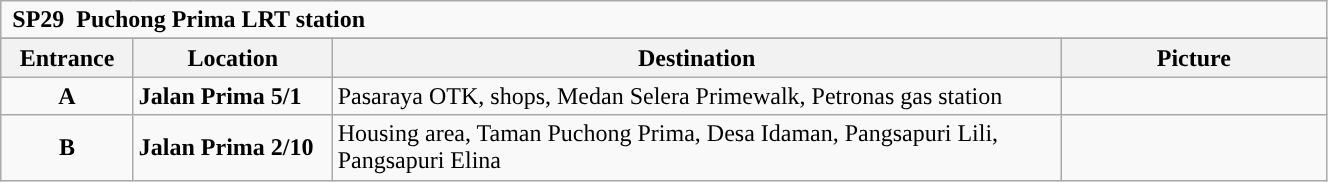<table class="wikitable" style="width:70%">
<tr>
<td colspan=4 bgcolor=><span> <strong>SP29</strong> </span>  <strong>Puchong Prima LRT station</strong></td>
</tr>
<tr>
</tr>
<tr>
<th style="width:10%">Entrance</th>
<th style="width:15%">Location</th>
<th style="width:55%">Destination</th>
<th style="width:20%;">Picture</th>
</tr>
<tr>
<td align="center"><strong><span>A</span></strong></td>
<td><strong>Jalan Prima 5/1</strong></td>
<td>Pasaraya OTK, shops, Medan Selera Primewalk, Petronas gas station</td>
<td></td>
</tr>
<tr>
<td align="center"><strong><span>B</span></strong></td>
<td><strong>Jalan Prima 2/10</strong></td>
<td>Housing area, Taman Puchong Prima, Desa Idaman, Pangsapuri Lili, Pangsapuri Elina</td>
<td></td>
</tr>
</table>
